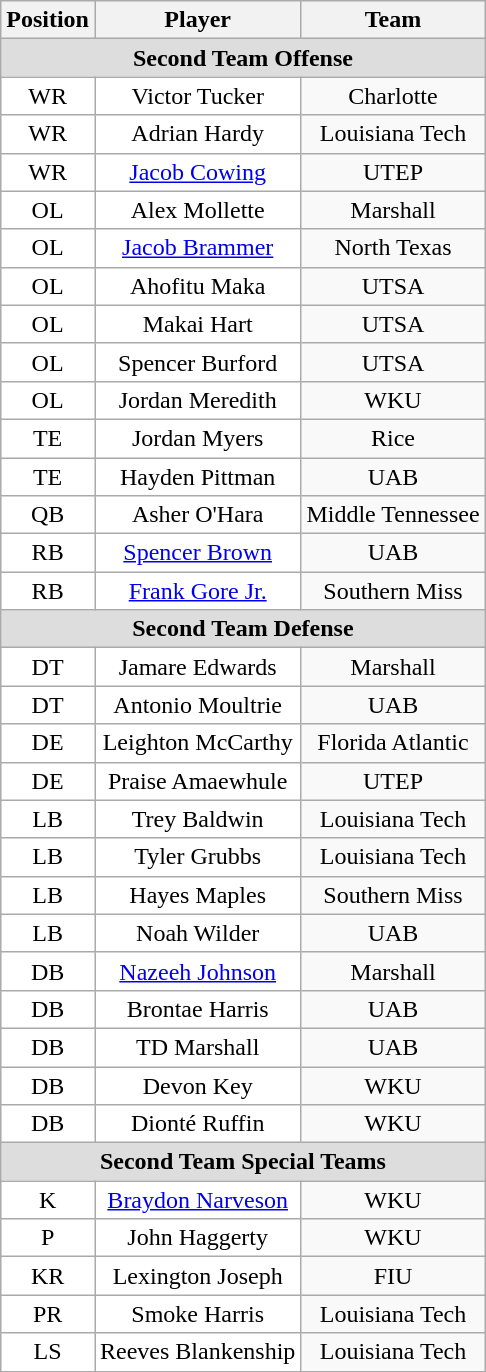<table class="wikitable" border="0">
<tr>
<th>Position</th>
<th>Player</th>
<th>Team</th>
</tr>
<tr>
<td colspan="3" style="text-align:center; background:#ddd;"><strong>Second Team Offense </strong></td>
</tr>
<tr style="text-align:center;">
<td style="background:white">WR</td>
<td style="background:white">Victor Tucker</td>
<td style=>Charlotte</td>
</tr>
<tr style="text-align:center;">
<td style="background:white">WR</td>
<td style="background:white">Adrian Hardy</td>
<td style=>Louisiana Tech</td>
</tr>
<tr style="text-align:center;">
<td style="background:white">WR</td>
<td style="background:white"><a href='#'>Jacob Cowing</a></td>
<td style=>UTEP</td>
</tr>
<tr style="text-align:center;">
<td style="background:white">OL</td>
<td style="background:white">Alex Mollette</td>
<td style=>Marshall</td>
</tr>
<tr style="text-align:center;">
<td style="background:white">OL</td>
<td style="background:white"><a href='#'>Jacob Brammer</a></td>
<td style=>North Texas</td>
</tr>
<tr style="text-align:center;">
<td style="background:white">OL</td>
<td style="background:white">Ahofitu Maka</td>
<td style=>UTSA</td>
</tr>
<tr style="text-align:center;">
<td style="background:white">OL</td>
<td style="background:white">Makai Hart</td>
<td style=>UTSA</td>
</tr>
<tr style="text-align:center;">
<td style="background:white">OL</td>
<td style="background:white">Spencer Burford</td>
<td style=>UTSA</td>
</tr>
<tr style="text-align:center;">
<td style="background:white">OL</td>
<td style="background:white">Jordan Meredith</td>
<td style=>WKU</td>
</tr>
<tr style="text-align:center;">
<td style="background:white">TE</td>
<td style="background:white">Jordan Myers</td>
<td style=>Rice</td>
</tr>
<tr style="text-align:center;">
<td style="background:white">TE</td>
<td style="background:white">Hayden Pittman</td>
<td style=>UAB</td>
</tr>
<tr style="text-align:center;">
<td style="background:white">QB</td>
<td style="background:white">Asher O'Hara</td>
<td style=>Middle Tennessee</td>
</tr>
<tr style="text-align:center;">
<td style="background:white">RB</td>
<td style="background:white"><a href='#'>Spencer Brown</a></td>
<td style=>UAB</td>
</tr>
<tr style="text-align:center;">
<td style="background:white">RB</td>
<td style="background:white"><a href='#'>Frank Gore Jr.</a></td>
<td style=>Southern Miss</td>
</tr>
<tr>
<td colspan="3" style="text-align:center; background:#ddd;"><strong>Second Team Defense</strong></td>
</tr>
<tr style="text-align:center;">
<td style="background:white">DT</td>
<td style="background:white">Jamare Edwards</td>
<td style=>Marshall</td>
</tr>
<tr style="text-align:center;">
<td style="background:white">DT</td>
<td style="background:white">Antonio Moultrie</td>
<td style=>UAB</td>
</tr>
<tr style="text-align:center;">
<td style="background:white">DE</td>
<td style="background:white">Leighton McCarthy</td>
<td style=>Florida Atlantic</td>
</tr>
<tr style="text-align:center;">
<td style="background:white">DE</td>
<td style="background:white">Praise Amaewhule</td>
<td style=>UTEP</td>
</tr>
<tr style="text-align:center;">
<td style="background:white">LB</td>
<td style="background:white">Trey Baldwin</td>
<td style=>Louisiana Tech</td>
</tr>
<tr style="text-align:center;">
<td style="background:white">LB</td>
<td style="background:white">Tyler Grubbs</td>
<td style=>Louisiana Tech</td>
</tr>
<tr style="text-align:center;">
<td style="background:white">LB</td>
<td style="background:white">Hayes Maples</td>
<td style=>Southern Miss</td>
</tr>
<tr style="text-align:center;">
<td style="background:white">LB</td>
<td style="background:white">Noah Wilder</td>
<td style=>UAB</td>
</tr>
<tr style="text-align:center;">
<td style="background:white">DB</td>
<td style="background:white"><a href='#'>Nazeeh Johnson</a></td>
<td style=>Marshall</td>
</tr>
<tr style="text-align:center;">
<td style="background:white">DB</td>
<td style="background:white">Brontae Harris</td>
<td style=>UAB</td>
</tr>
<tr style="text-align:center;">
<td style="background:white">DB</td>
<td style="background:white">TD Marshall</td>
<td style=>UAB</td>
</tr>
<tr style="text-align:center;">
<td style="background:white">DB</td>
<td style="background:white">Devon Key</td>
<td style=>WKU</td>
</tr>
<tr style="text-align:center;">
<td style="background:white">DB</td>
<td style="background:white">Dionté Ruffin</td>
<td style=>WKU</td>
</tr>
<tr>
<td colspan="3" style="text-align:center; background:#ddd;"><strong>Second Team Special Teams</strong></td>
</tr>
<tr style="text-align:center;">
<td style="background:white">K</td>
<td style="background:white"><a href='#'>Braydon Narveson</a></td>
<td style=>WKU</td>
</tr>
<tr style="text-align:center;">
<td style="background:white">P</td>
<td style="background:white">John Haggerty</td>
<td style=>WKU</td>
</tr>
<tr style="text-align:center;">
<td style="background:white">KR</td>
<td style="background:white">Lexington Joseph</td>
<td style=>FIU</td>
</tr>
<tr style="text-align:center;">
<td style="background:white">PR</td>
<td style="background:white">Smoke Harris</td>
<td style=>Louisiana Tech</td>
</tr>
<tr style="text-align:center;">
<td style="background:white">LS</td>
<td style="background:white">Reeves Blankenship</td>
<td style=>Louisiana Tech</td>
</tr>
</table>
